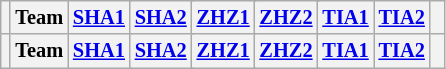<table align=left| class="wikitable" style="font-size: 85%; text-align: center">
<tr valign="top">
<th valign=middle></th>
<th valign=middle>Team</th>
<th colspan=2><a href='#'>SHA1</a><br></th>
<th colspan=2><a href='#'>SHA2</a><br></th>
<th colspan=2><a href='#'>ZHZ1</a><br></th>
<th colspan=2><a href='#'>ZHZ2</a><br></th>
<th colspan=2><a href='#'>TIA1</a><br></th>
<th colspan=2><a href='#'>TIA2</a><br></th>
<th valign=middle> </th>
</tr>
<tr>
<th valign=middle></th>
<th valign=middle>Team</th>
<th colspan=2><a href='#'>SHA1</a><br></th>
<th colspan=2><a href='#'>SHA2</a><br></th>
<th colspan=2><a href='#'>ZHZ1</a><br></th>
<th colspan=2><a href='#'>ZHZ2</a><br></th>
<th colspan=2><a href='#'>TIA1</a><br></th>
<th colspan=2><a href='#'>TIA2</a><br></th>
<th valign=middle> </th>
</tr>
</table>
